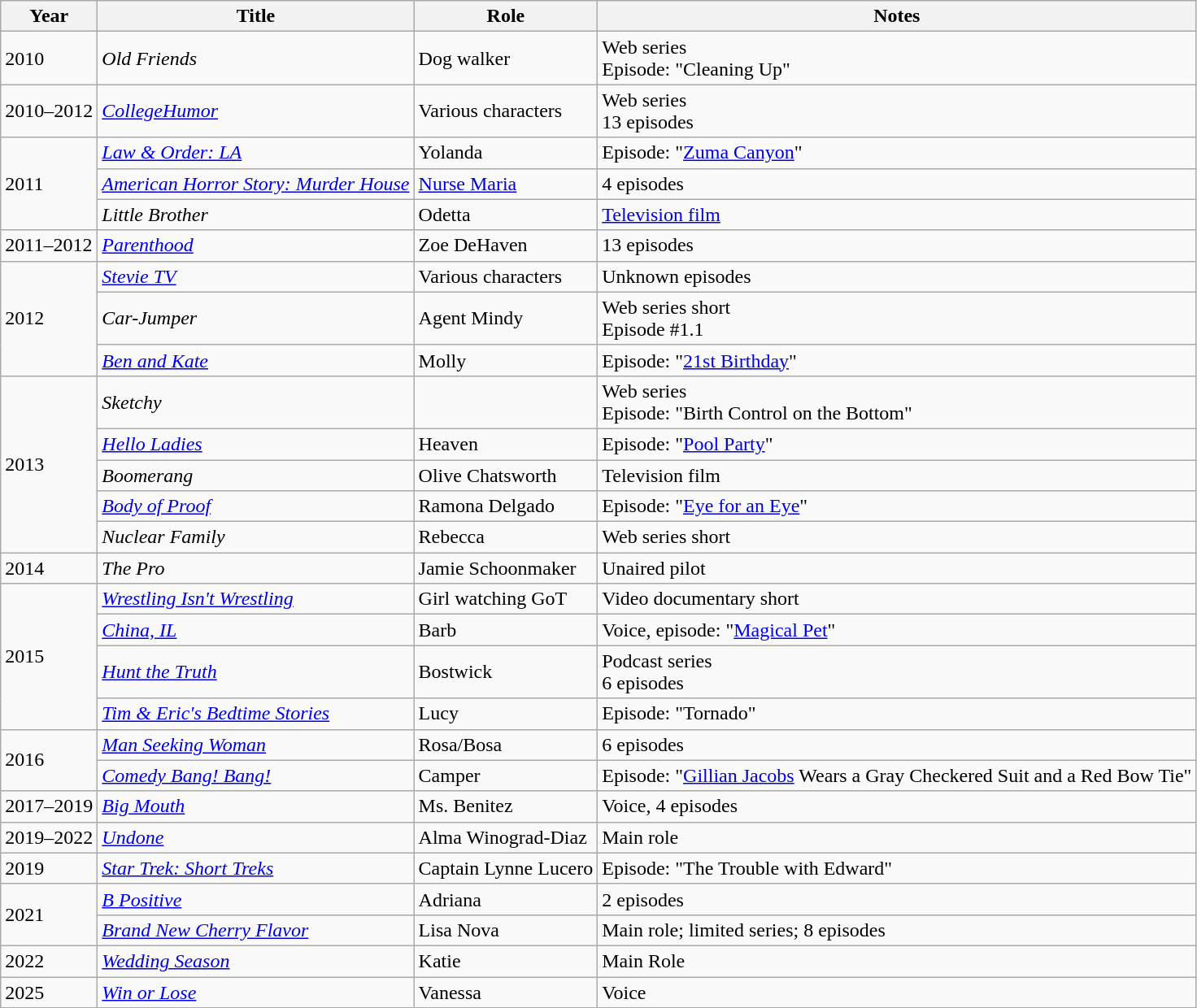<table class="wikitable sortable">
<tr>
<th>Year</th>
<th>Title</th>
<th>Role</th>
<th class="unsortable">Notes</th>
</tr>
<tr>
<td>2010</td>
<td><em>Old Friends</em></td>
<td>Dog walker</td>
<td>Web series<br>Episode: "Cleaning Up"</td>
</tr>
<tr>
<td>2010–2012</td>
<td><em><a href='#'>CollegeHumor</a></em></td>
<td>Various characters</td>
<td>Web series<br>13 episodes</td>
</tr>
<tr>
<td rowspan=3>2011</td>
<td><em><a href='#'>Law & Order: LA</a></em></td>
<td>Yolanda</td>
<td>Episode: "<a href='#'>Zuma Canyon</a>"</td>
</tr>
<tr>
<td><em><a href='#'>American Horror Story: Murder House</a></em></td>
<td><a href='#'>Nurse Maria</a></td>
<td>4 episodes</td>
</tr>
<tr>
<td><em>Little Brother</em></td>
<td>Odetta</td>
<td><a href='#'>Television film</a></td>
</tr>
<tr>
<td>2011–2012</td>
<td><em><a href='#'>Parenthood</a></em></td>
<td>Zoe DeHaven</td>
<td>13 episodes</td>
</tr>
<tr>
<td rowspan=3>2012</td>
<td><em><a href='#'>Stevie TV</a></em></td>
<td>Various characters</td>
<td>Unknown episodes</td>
</tr>
<tr>
<td><em>Car-Jumper</em></td>
<td>Agent Mindy</td>
<td>Web series short<br>Episode #1.1</td>
</tr>
<tr>
<td><em><a href='#'>Ben and Kate</a></em></td>
<td>Molly</td>
<td>Episode: "<a href='#'>21st Birthday</a>"</td>
</tr>
<tr>
<td rowspan=5>2013</td>
<td><em>Sketchy</em></td>
<td></td>
<td>Web series<br>Episode: "Birth Control on the Bottom"</td>
</tr>
<tr>
<td><em><a href='#'>Hello Ladies</a></em></td>
<td>Heaven</td>
<td>Episode: "<a href='#'>Pool Party</a>"</td>
</tr>
<tr>
<td><em>Boomerang</em></td>
<td>Olive Chatsworth</td>
<td>Television film</td>
</tr>
<tr>
<td><em><a href='#'>Body of Proof</a></em></td>
<td>Ramona Delgado</td>
<td>Episode: "<a href='#'>Eye for an Eye</a>"</td>
</tr>
<tr>
<td><em>Nuclear Family</em></td>
<td>Rebecca</td>
<td>Web series short</td>
</tr>
<tr>
<td>2014</td>
<td data-sort-value="Pro, The"><em>The Pro</em></td>
<td>Jamie Schoonmaker</td>
<td>Unaired pilot</td>
</tr>
<tr>
<td rowspan=4>2015</td>
<td><em><a href='#'>Wrestling Isn't Wrestling</a></em></td>
<td>Girl watching GoT</td>
<td>Video documentary short</td>
</tr>
<tr>
<td><em><a href='#'>China, IL</a></em></td>
<td>Barb</td>
<td>Voice, episode: "<a href='#'>Magical Pet</a>"</td>
</tr>
<tr>
<td><em><a href='#'>Hunt the Truth</a></em></td>
<td>Bostwick</td>
<td>Podcast series<br>6 episodes</td>
</tr>
<tr>
<td><em><a href='#'>Tim & Eric's Bedtime Stories</a></em></td>
<td>Lucy</td>
<td>Episode: "Tornado"</td>
</tr>
<tr>
<td rowspan=2>2016</td>
<td><em><a href='#'>Man Seeking Woman</a></em></td>
<td>Rosa/Bosa</td>
<td>6 episodes</td>
</tr>
<tr>
<td><em><a href='#'>Comedy Bang! Bang!</a></em></td>
<td>Camper</td>
<td>Episode: "<a href='#'>Gillian Jacobs</a> Wears a Gray Checkered Suit and a Red Bow Tie"</td>
</tr>
<tr>
<td>2017–2019</td>
<td><em><a href='#'>Big Mouth</a></em></td>
<td>Ms. Benitez</td>
<td>Voice, 4 episodes</td>
</tr>
<tr>
<td>2019–2022</td>
<td><em><a href='#'>Undone</a></em></td>
<td>Alma Winograd-Diaz</td>
<td>Main role</td>
</tr>
<tr>
<td>2019</td>
<td><em><a href='#'>Star Trek: Short Treks</a></em></td>
<td>Captain Lynne Lucero</td>
<td>Episode: "The Trouble with Edward"</td>
</tr>
<tr>
<td rowspan=2>2021</td>
<td><em><a href='#'>B Positive</a></em></td>
<td>Adriana</td>
<td>2 episodes</td>
</tr>
<tr>
<td><em><a href='#'>Brand New Cherry Flavor</a></em></td>
<td>Lisa Nova</td>
<td>Main role; limited series; 8 episodes</td>
</tr>
<tr>
<td>2022</td>
<td><em><a href='#'>Wedding Season</a></em></td>
<td>Katie</td>
<td>Main Role</td>
</tr>
<tr>
<td>2025</td>
<td><em><a href='#'>Win or Lose</a></em></td>
<td>Vanessa</td>
<td>Voice</td>
</tr>
</table>
